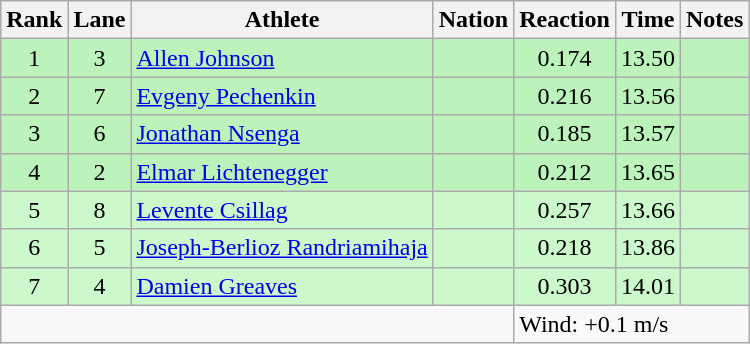<table class="wikitable sortable" style="text-align:center">
<tr>
<th>Rank</th>
<th>Lane</th>
<th>Athlete</th>
<th>Nation</th>
<th>Reaction</th>
<th>Time</th>
<th>Notes</th>
</tr>
<tr bgcolor = "bbf3bb">
<td>1</td>
<td>3</td>
<td align="left"><a href='#'>Allen Johnson</a></td>
<td align="left"></td>
<td>0.174</td>
<td>13.50</td>
<td></td>
</tr>
<tr bgcolor = "bbf3bb">
<td>2</td>
<td>7</td>
<td align="left"><a href='#'>Evgeny Pechenkin</a></td>
<td align="left"></td>
<td>0.216</td>
<td>13.56</td>
<td></td>
</tr>
<tr bgcolor = "bbf3bb">
<td>3</td>
<td>6</td>
<td align="left"><a href='#'>Jonathan Nsenga</a></td>
<td align="left"></td>
<td>0.185</td>
<td>13.57</td>
<td></td>
</tr>
<tr bgcolor = "bbf3bb">
<td>4</td>
<td>2</td>
<td align="left"><a href='#'>Elmar Lichtenegger</a></td>
<td align="left"></td>
<td>0.212</td>
<td>13.65</td>
<td></td>
</tr>
<tr bgcolor = "ccf9cc">
<td>5</td>
<td>8</td>
<td align="left"><a href='#'>Levente Csillag</a></td>
<td align="left"></td>
<td>0.257</td>
<td>13.66</td>
<td></td>
</tr>
<tr bgcolor = "ccf9cc">
<td>6</td>
<td>5</td>
<td align="left"><a href='#'>Joseph-Berlioz Randriamihaja</a></td>
<td align="left"></td>
<td>0.218</td>
<td>13.86</td>
<td></td>
</tr>
<tr bgcolor = "ccf9cc">
<td>7</td>
<td>4</td>
<td align="left"><a href='#'>Damien Greaves</a></td>
<td align="left"></td>
<td>0.303</td>
<td>14.01</td>
<td></td>
</tr>
<tr class="sortbottom">
<td colspan=4></td>
<td colspan="3" style="text-align:left;">Wind: +0.1 m/s</td>
</tr>
</table>
